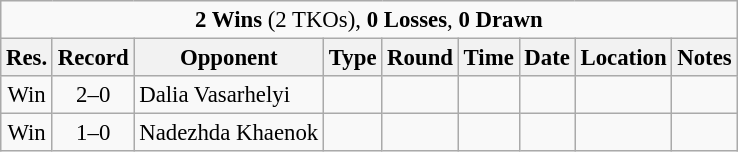<table class="wikitable" style="font-size:95%; text-align:center;">
<tr>
<td colspan=9><strong>2 Wins</strong> (2 TKOs), <strong>0 Losses</strong>, <strong>0 Drawn</strong></td>
</tr>
<tr>
<th>Res.</th>
<th>Record</th>
<th>Opponent</th>
<th>Type</th>
<th>Round</th>
<th>Time</th>
<th>Date</th>
<th>Location</th>
<th>Notes</th>
</tr>
<tr>
<td>Win</td>
<td>2–0</td>
<td align=left> Dalia Vasarhelyi</td>
<td></td>
<td></td>
<td></td>
<td></td>
<td align=left></td>
<td align=left></td>
</tr>
<tr>
<td>Win</td>
<td>1–0</td>
<td align=left> Nadezhda Khaenok</td>
<td></td>
<td></td>
<td></td>
<td></td>
<td align=left></td>
<td align=left></td>
</tr>
</table>
